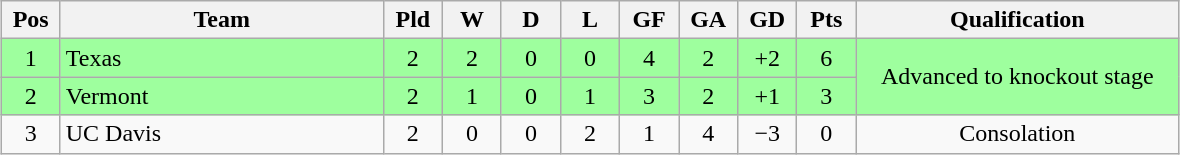<table class="wikitable" style="text-align:center; margin: 1em auto">
<tr>
<th style="width:2em">Pos</th>
<th style="width:13em">Team</th>
<th style="width:2em">Pld</th>
<th style="width:2em">W</th>
<th style="width:2em">D</th>
<th style="width:2em">L</th>
<th style="width:2em">GF</th>
<th style="width:2em">GA</th>
<th style="width:2em">GD</th>
<th style="width:2em">Pts</th>
<th style="width:13em">Qualification</th>
</tr>
<tr bgcolor="#9eff9e">
<td>1</td>
<td style="text-align:left">Texas</td>
<td>2</td>
<td>2</td>
<td>0</td>
<td>0</td>
<td>4</td>
<td>2</td>
<td>+2</td>
<td>6</td>
<td rowspan="2">Advanced to knockout stage</td>
</tr>
<tr bgcolor="#9eff9e">
<td>2</td>
<td style="text-align:left">Vermont</td>
<td>2</td>
<td>1</td>
<td>0</td>
<td>1</td>
<td>3</td>
<td>2</td>
<td>+1</td>
<td>3</td>
</tr>
<tr>
<td>3</td>
<td style="text-align:left">UC Davis</td>
<td>2</td>
<td>0</td>
<td>0</td>
<td>2</td>
<td>1</td>
<td>4</td>
<td>−3</td>
<td>0</td>
<td>Consolation</td>
</tr>
</table>
